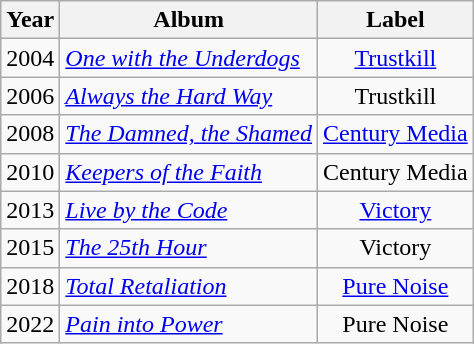<table class="wikitable">
<tr>
<th>Year</th>
<th>Album</th>
<th>Label</th>
</tr>
<tr>
<td>2004</td>
<td><em><a href='#'>One with the Underdogs</a></em></td>
<td style="text-align:center;"><a href='#'>Trustkill</a></td>
</tr>
<tr>
<td>2006</td>
<td><em><a href='#'>Always the Hard Way</a></em></td>
<td style="text-align:center;">Trustkill</td>
</tr>
<tr>
<td>2008</td>
<td><em><a href='#'>The Damned, the Shamed</a></em></td>
<td style="text-align:center;"><a href='#'>Century Media</a></td>
</tr>
<tr>
<td>2010</td>
<td><em><a href='#'>Keepers of the Faith</a></em></td>
<td style="text-align:center;">Century Media</td>
</tr>
<tr>
<td>2013</td>
<td><em><a href='#'>Live by the Code</a></em></td>
<td style="text-align:center;"><a href='#'>Victory</a></td>
</tr>
<tr>
<td>2015</td>
<td><em><a href='#'>The 25th Hour</a></em></td>
<td style="text-align:center;">Victory</td>
</tr>
<tr>
<td>2018</td>
<td><em><a href='#'>Total Retaliation</a></em></td>
<td style="text-align:center;"><a href='#'>Pure Noise</a></td>
</tr>
<tr>
<td>2022</td>
<td><em><a href='#'>Pain into Power</a></em></td>
<td style="text-align:center;">Pure Noise</td>
</tr>
</table>
